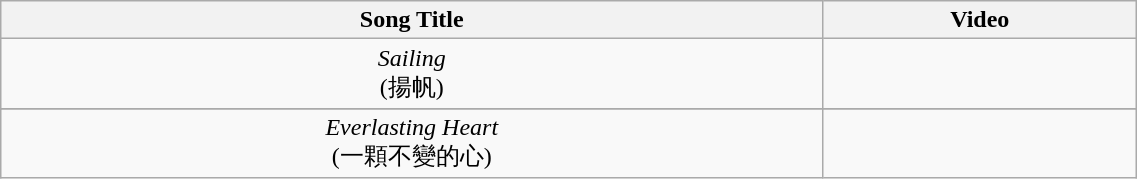<table class="wikitable" width=60%>
<tr>
<th>Song Title</th>
<th>Video</th>
</tr>
<tr align=center>
<td><em>Sailing</em><br>(揚帆)</td>
<td></td>
</tr>
<tr align=center>
</tr>
<tr align=center>
<td><em>Everlasting Heart</em><br>(一顆不變的心)</td>
<td></td>
</tr>
</table>
